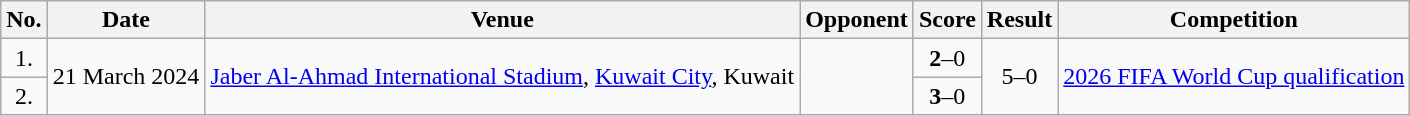<table class="wikitable sortable">
<tr>
<th>No.</th>
<th>Date</th>
<th>Venue</th>
<th>Opponent</th>
<th>Score</th>
<th>Result</th>
<th>Competition</th>
</tr>
<tr>
<td align=center>1.</td>
<td rowspan="2">21 March 2024</td>
<td rowspan="2"><a href='#'>Jaber Al-Ahmad International Stadium</a>, <a href='#'>Kuwait City</a>, Kuwait</td>
<td rowspan="2"></td>
<td align=center><strong>2</strong>–0</td>
<td align=center rowspan="3">5–0</td>
<td rowspan="2"><a href='#'>2026 FIFA World Cup qualification</a></td>
</tr>
<tr>
<td align=center>2.</td>
<td align=center><strong>3</strong>–0</td>
</tr>
</table>
